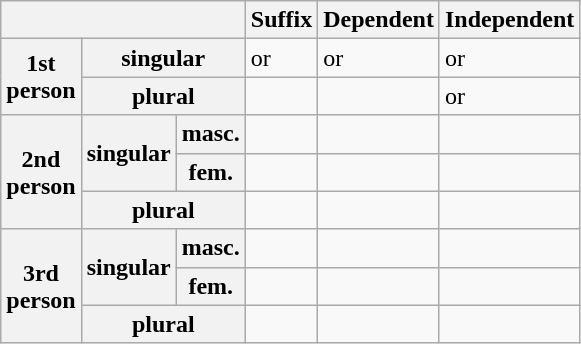<table class="wikitable">
<tr>
<th colspan="3"></th>
<th>Suffix</th>
<th>Dependent</th>
<th>Independent</th>
</tr>
<tr>
<th rowspan="2">1st<br>person</th>
<th colspan="2">singular</th>
<td> or </td>
<td> or </td>
<td> or </td>
</tr>
<tr>
<th colspan="2">plural</th>
<td></td>
<td></td>
<td> or </td>
</tr>
<tr>
<th rowspan="3">2nd<br>person</th>
<th rowspan="2">singular</th>
<th>masc.</th>
<td></td>
<td></td>
<td></td>
</tr>
<tr>
<th>fem.</th>
<td></td>
<td></td>
<td></td>
</tr>
<tr>
<th colspan="2">plural</th>
<td></td>
<td></td>
<td></td>
</tr>
<tr>
<th rowspan="3">3rd<br>person</th>
<th rowspan="2">singular</th>
<th>masc.</th>
<td></td>
<td></td>
<td></td>
</tr>
<tr>
<th>fem.</th>
<td></td>
<td></td>
<td></td>
</tr>
<tr>
<th colspan="2">plural</th>
<td></td>
<td></td>
<td></td>
</tr>
</table>
